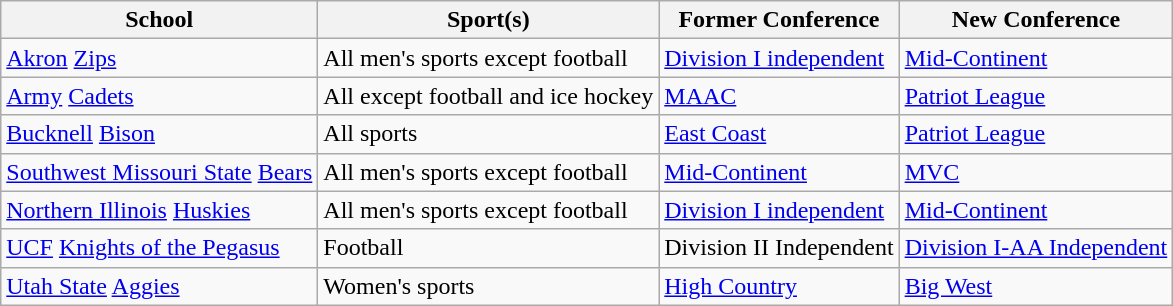<table class="wikitable sortable">
<tr>
<th>School</th>
<th>Sport(s)</th>
<th>Former Conference</th>
<th>New Conference</th>
</tr>
<tr>
<td><a href='#'>Akron</a> <a href='#'>Zips</a></td>
<td>All men's sports except football</td>
<td><a href='#'>Division I independent</a></td>
<td><a href='#'>Mid-Continent</a></td>
</tr>
<tr>
<td><a href='#'>Army</a> <a href='#'>Cadets</a></td>
<td>All except football and ice hockey</td>
<td><a href='#'>MAAC</a></td>
<td><a href='#'>Patriot League</a></td>
</tr>
<tr>
<td><a href='#'>Bucknell</a> <a href='#'>Bison</a></td>
<td>All sports</td>
<td><a href='#'>East Coast</a></td>
<td><a href='#'>Patriot League</a></td>
</tr>
<tr>
<td><a href='#'>Southwest Missouri State</a> <a href='#'>Bears</a></td>
<td>All men's sports except football</td>
<td><a href='#'>Mid-Continent</a></td>
<td><a href='#'>MVC</a></td>
</tr>
<tr>
<td><a href='#'>Northern Illinois</a> <a href='#'>Huskies</a></td>
<td>All men's sports except football</td>
<td><a href='#'>Division I independent</a></td>
<td><a href='#'>Mid-Continent</a></td>
</tr>
<tr>
<td><a href='#'>UCF</a> <a href='#'>Knights of the Pegasus</a></td>
<td>Football</td>
<td>Division II Independent</td>
<td><a href='#'>Division I-AA Independent</a></td>
</tr>
<tr>
<td><a href='#'>Utah State</a> <a href='#'>Aggies</a></td>
<td>Women's sports</td>
<td><a href='#'>High Country</a></td>
<td><a href='#'>Big West</a></td>
</tr>
</table>
